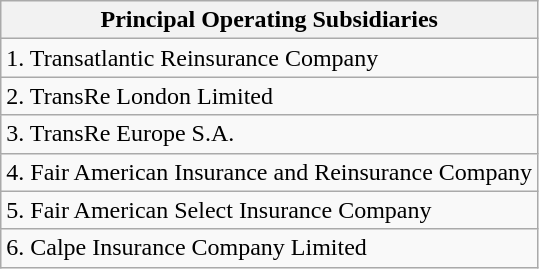<table class="wikitable">
<tr>
<th>Principal Operating Subsidiaries</th>
</tr>
<tr>
<td>1.	Transatlantic Reinsurance Company</td>
</tr>
<tr>
<td>2.	TransRe London Limited</td>
</tr>
<tr>
<td>3.	TransRe Europe S.A.</td>
</tr>
<tr>
<td>4.	Fair American Insurance and Reinsurance Company</td>
</tr>
<tr>
<td>5.     Fair American Select Insurance Company</td>
</tr>
<tr>
<td>6.     Calpe Insurance Company Limited</td>
</tr>
</table>
